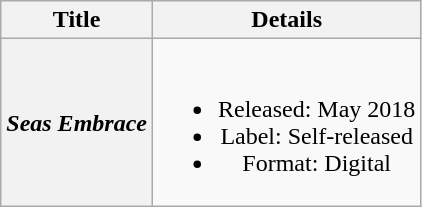<table class="wikitable plainrowheaders" style="text-align:center;" border="1">
<tr>
<th scope="col">Title</th>
<th scope="col">Details</th>
</tr>
<tr>
<th scope="row"><em>Seas Embrace</em></th>
<td><br><ul><li>Released: May 2018</li><li>Label: Self-released</li><li>Format: Digital</li></ul></td>
</tr>
</table>
